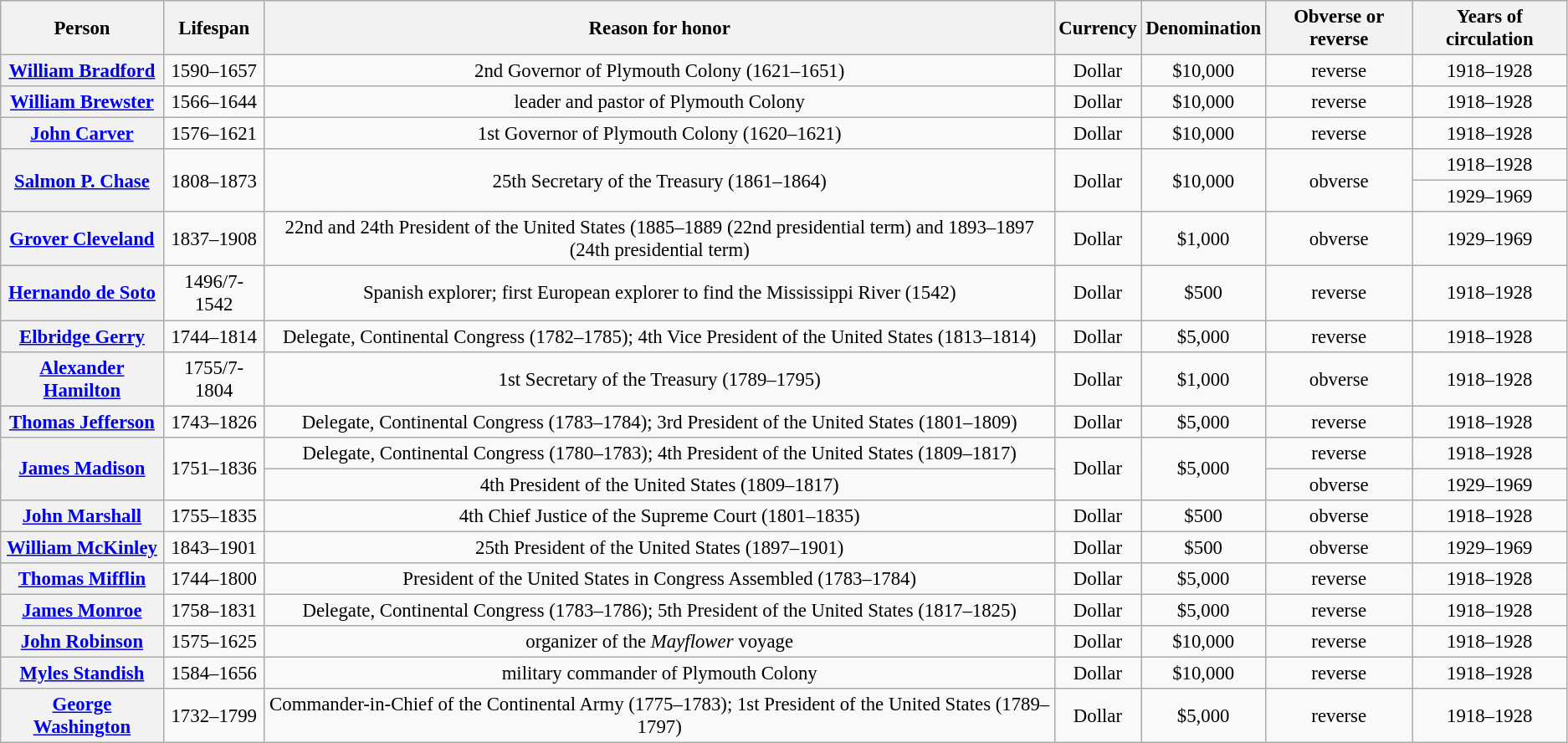<table class="wikitable" style="font-size:95%; text-align:center;">
<tr>
<th>Person</th>
<th>Lifespan</th>
<th>Reason for honor</th>
<th>Currency</th>
<th>Denomination</th>
<th>Obverse or reverse</th>
<th>Years of circulation</th>
</tr>
<tr>
<th><a href='#'>William Bradford</a></th>
<td>1590–1657</td>
<td>2nd Governor of Plymouth Colony (1621–1651)</td>
<td>Dollar</td>
<td>$10,000</td>
<td>reverse</td>
<td>1918–1928</td>
</tr>
<tr>
<th><a href='#'>William Brewster</a></th>
<td>1566–1644</td>
<td>leader and pastor of Plymouth Colony</td>
<td>Dollar</td>
<td>$10,000</td>
<td>reverse</td>
<td>1918–1928</td>
</tr>
<tr>
<th><a href='#'>John Carver</a></th>
<td>1576–1621</td>
<td>1st Governor of Plymouth Colony (1620–1621)</td>
<td>Dollar</td>
<td>$10,000</td>
<td>reverse</td>
<td>1918–1928</td>
</tr>
<tr>
<th rowspan="2"><a href='#'>Salmon P. Chase</a></th>
<td rowspan="2">1808–1873</td>
<td rowspan="2">25th Secretary of the Treasury (1861–1864)</td>
<td rowspan="2">Dollar</td>
<td rowspan="2">$10,000</td>
<td rowspan="2">obverse</td>
<td>1918–1928</td>
</tr>
<tr>
<td>1929–1969</td>
</tr>
<tr>
<th><a href='#'>Grover Cleveland</a></th>
<td>1837–1908</td>
<td>22nd and 24th President of the United States (1885–1889 (22nd presidential term) and 1893–1897 (24th presidential term)</td>
<td>Dollar</td>
<td>$1,000</td>
<td>obverse</td>
<td>1929–1969</td>
</tr>
<tr>
<th><a href='#'>Hernando de Soto</a></th>
<td>1496/7-1542</td>
<td>Spanish explorer; first European explorer to find the Mississippi River (1542)</td>
<td>Dollar</td>
<td>$500</td>
<td>reverse</td>
<td>1918–1928</td>
</tr>
<tr>
<th><a href='#'>Elbridge Gerry</a></th>
<td>1744–1814</td>
<td>Delegate, Continental Congress (1782–1785); 4th Vice President of the United States (1813–1814)</td>
<td>Dollar</td>
<td>$5,000</td>
<td>reverse</td>
<td>1918–1928</td>
</tr>
<tr>
<th><a href='#'>Alexander Hamilton</a></th>
<td>1755/7-1804</td>
<td>1st Secretary of the Treasury (1789–1795)</td>
<td>Dollar</td>
<td>$1,000</td>
<td>obverse</td>
<td>1918–1928</td>
</tr>
<tr>
<th><a href='#'>Thomas Jefferson</a></th>
<td>1743–1826</td>
<td>Delegate, Continental Congress (1783–1784); 3rd President of the United States (1801–1809)</td>
<td>Dollar</td>
<td>$5,000</td>
<td>reverse</td>
<td>1918–1928</td>
</tr>
<tr>
<th rowspan="2"><a href='#'>James Madison</a></th>
<td rowspan="2">1751–1836</td>
<td>Delegate, Continental Congress (1780–1783); 4th President of the United States (1809–1817)</td>
<td rowspan="2">Dollar</td>
<td rowspan="2">$5,000</td>
<td>reverse</td>
<td>1918–1928</td>
</tr>
<tr>
<td>4th President of the United States (1809–1817)</td>
<td>obverse</td>
<td>1929–1969</td>
</tr>
<tr>
<th><a href='#'>John Marshall</a></th>
<td>1755–1835</td>
<td>4th Chief Justice of the Supreme Court (1801–1835)</td>
<td>Dollar</td>
<td>$500</td>
<td>obverse</td>
<td>1918–1928</td>
</tr>
<tr>
<th><a href='#'>William McKinley</a></th>
<td>1843–1901</td>
<td>25th President of the United States (1897–1901)</td>
<td>Dollar</td>
<td>$500</td>
<td>obverse</td>
<td>1929–1969</td>
</tr>
<tr>
<th><a href='#'>Thomas Mifflin</a></th>
<td>1744–1800</td>
<td>President of the United States in Congress Assembled (1783–1784)</td>
<td>Dollar</td>
<td>$5,000</td>
<td>reverse</td>
<td>1918–1928</td>
</tr>
<tr>
<th><a href='#'>James Monroe</a></th>
<td>1758–1831</td>
<td>Delegate, Continental Congress (1783–1786); 5th President of the United States (1817–1825)</td>
<td>Dollar</td>
<td>$5,000</td>
<td>reverse</td>
<td>1918–1928</td>
</tr>
<tr>
<th><a href='#'>John Robinson</a></th>
<td>1575–1625</td>
<td>organizer of the <em>Mayflower</em> voyage</td>
<td>Dollar</td>
<td>$10,000</td>
<td>reverse</td>
<td>1918–1928</td>
</tr>
<tr>
<th><a href='#'>Myles Standish</a></th>
<td>1584–1656</td>
<td>military commander of Plymouth Colony</td>
<td>Dollar</td>
<td>$10,000</td>
<td>reverse</td>
<td>1918–1928</td>
</tr>
<tr>
<th><a href='#'>George Washington</a></th>
<td>1732–1799</td>
<td>Commander-in-Chief of the Continental Army (1775–1783); 1st President of the United States (1789–1797)</td>
<td>Dollar</td>
<td>$5,000</td>
<td>reverse</td>
<td>1918–1928</td>
</tr>
</table>
